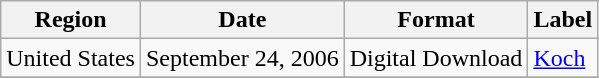<table class=wikitable>
<tr>
<th>Region</th>
<th>Date</th>
<th>Format</th>
<th>Label</th>
</tr>
<tr>
<td>United States</td>
<td>September 24, 2006</td>
<td>Digital Download</td>
<td><a href='#'>Koch</a></td>
</tr>
<tr>
</tr>
</table>
